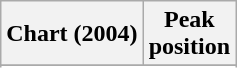<table class="wikitable sortable plainrowheaders" style="text-align:center">
<tr>
<th align="center">Chart (2004)</th>
<th align="center">Peak<br>position</th>
</tr>
<tr>
</tr>
<tr>
</tr>
<tr>
</tr>
</table>
